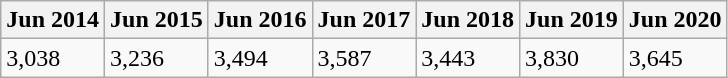<table class="wikitable">
<tr>
<th>Jun 2014</th>
<th>Jun 2015</th>
<th>Jun 2016</th>
<th>Jun 2017</th>
<th>Jun 2018</th>
<th>Jun 2019</th>
<th>Jun 2020</th>
</tr>
<tr>
<td>3,038</td>
<td>3,236</td>
<td>3,494</td>
<td>3,587</td>
<td>3,443</td>
<td>3,830</td>
<td>3,645</td>
</tr>
</table>
